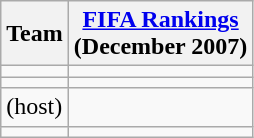<table class="wikitable sortable" style="text-align: left;">
<tr>
<th>Team</th>
<th><a href='#'>FIFA Rankings</a><br>(December 2007)</th>
</tr>
<tr>
<td></td>
<td></td>
</tr>
<tr>
<td></td>
<td></td>
</tr>
<tr>
<td> (host)</td>
<td></td>
</tr>
<tr>
<td></td>
<td></td>
</tr>
</table>
